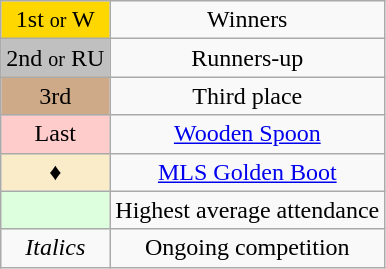<table class="wikitable" style="text-align:center">
<tr>
<td style=background:gold>1st <small>or</small> W</td>
<td>Winners</td>
</tr>
<tr>
<td style=background:silver>2nd <small>or</small> RU</td>
<td>Runners-up</td>
</tr>
<tr>
<td style=background:#CFAA88>3rd</td>
<td>Third place</td>
</tr>
<tr>
<td style=background:#FFCCCC>Last</td>
<td><a href='#'>Wooden Spoon</a></td>
</tr>
<tr>
<td style=background:#FAECC8;">♦</td>
<td><a href='#'>MLS Golden Boot</a></td>
</tr>
<tr>
<td style="background:#dfd;"> </td>
<td>Highest average attendance</td>
</tr>
<tr>
<td><em>Italics</em></td>
<td>Ongoing competition</td>
</tr>
</table>
